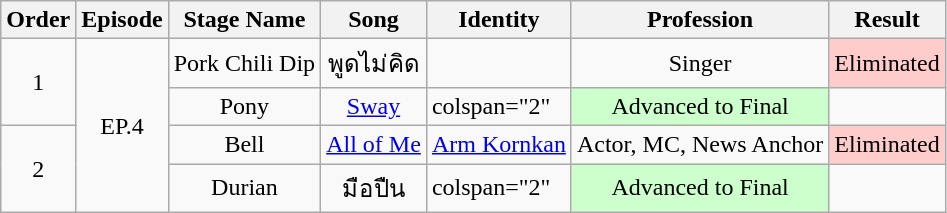<table class="wikitable">
<tr>
<th>Order</th>
<th>Episode</th>
<th>Stage Name</th>
<th>Song</th>
<th>Identity</th>
<th>Profession</th>
<th>Result</th>
</tr>
<tr>
<td rowspan="2" align="center">1</td>
<td rowspan="4" align="center">EP.4</td>
<td align="center">Pork Chili Dip</td>
<td align="center">พูดไม่คิด</td>
<td align="center"></td>
<td align="center">Singer</td>
<td align="center" style="background:#ffcccc">Eliminated</td>
</tr>
<tr>
<td align="center">Pony</td>
<td align="center"><a href='#'>Sway</a></td>
<td>colspan="2" </td>
<td align="center" style="background:#ccffcc">Advanced to Final</td>
</tr>
<tr>
<td rowspan="2" align="center">2</td>
<td align="center">Bell</td>
<td align="center"><a href='#'>All of Me</a></td>
<td align="center"><a href='#'>Arm Kornkan</a></td>
<td align="center">Actor, MC, News Anchor</td>
<td align="center" style="background:#ffcccc">Eliminated</td>
</tr>
<tr>
<td align="center">Durian</td>
<td align="center">มือปืน</td>
<td>colspan="2" </td>
<td align="center" style="background:#ccffcc">Advanced to Final</td>
</tr>
</table>
